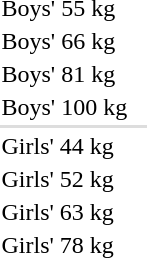<table>
<tr>
<td rowspan=2>Boys' 55 kg</td>
<td rowspan=2></td>
<td rowspan=2></td>
<td></td>
</tr>
<tr>
<td></td>
</tr>
<tr>
<td rowspan=2>Boys' 66 kg</td>
<td rowspan=2></td>
<td rowspan=2></td>
<td nowrap></td>
</tr>
<tr>
<td></td>
</tr>
<tr>
<td rowspan=2>Boys' 81 kg</td>
<td rowspan=2 nowrap></td>
<td rowspan=2></td>
<td></td>
</tr>
<tr>
<td></td>
</tr>
<tr>
<td rowspan=2 nowrap>Boys' 100 kg</td>
<td rowspan=2></td>
<td rowspan=2></td>
<td></td>
</tr>
<tr>
<td></td>
</tr>
<tr bgcolor=#dddddd>
<td colspan=4></td>
</tr>
<tr>
<td>Girls' 44 kg</td>
<td></td>
<td nowrap></td>
<td></td>
</tr>
<tr>
<td rowspan=2>Girls' 52 kg</td>
<td rowspan=2></td>
<td rowspan=2></td>
<td></td>
</tr>
<tr>
<td></td>
</tr>
<tr>
<td rowspan=2>Girls' 63 kg</td>
<td rowspan=2></td>
<td rowspan=2></td>
<td></td>
</tr>
<tr>
<td></td>
</tr>
<tr>
<td rowspan=2>Girls' 78 kg</td>
<td rowspan=2></td>
<td rowspan=2></td>
<td></td>
</tr>
<tr>
<td></td>
</tr>
</table>
